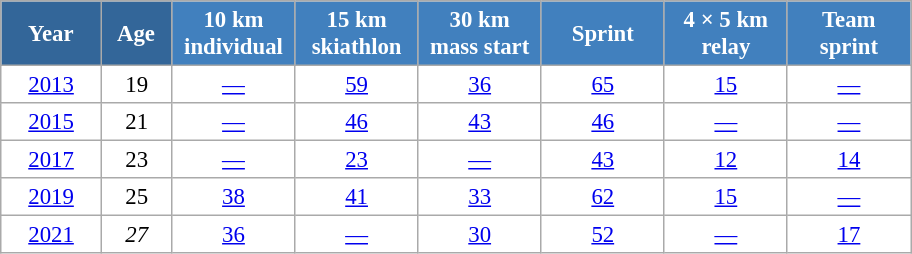<table class="wikitable" style="font-size:95%; text-align:center; border:grey solid 1px; border-collapse:collapse; background:#ffffff;">
<tr>
<th style="background-color:#369; color:white; width:60px;"> Year </th>
<th style="background-color:#369; color:white; width:40px;"> Age </th>
<th style="background-color:#4180be; color:white; width:75px;"> 10 km <br> individual </th>
<th style="background-color:#4180be; color:white; width:75px;"> 15 km <br> skiathlon </th>
<th style="background-color:#4180be; color:white; width:75px;"> 30 km <br> mass start </th>
<th style="background-color:#4180be; color:white; width:75px;"> Sprint </th>
<th style="background-color:#4180be; color:white; width:75px;"> 4 × 5 km <br> relay </th>
<th style="background-color:#4180be; color:white; width:75px;"> Team <br> sprint </th>
</tr>
<tr>
<td><a href='#'>2013</a></td>
<td>19</td>
<td><a href='#'>—</a></td>
<td><a href='#'>59</a></td>
<td><a href='#'>36</a></td>
<td><a href='#'>65</a></td>
<td><a href='#'>15</a></td>
<td><a href='#'>—</a></td>
</tr>
<tr>
<td><a href='#'>2015</a></td>
<td>21</td>
<td><a href='#'>—</a></td>
<td><a href='#'>46</a></td>
<td><a href='#'>43</a></td>
<td><a href='#'>46</a></td>
<td><a href='#'>—</a></td>
<td><a href='#'>—</a></td>
</tr>
<tr>
<td><a href='#'>2017</a></td>
<td>23</td>
<td><a href='#'>—</a></td>
<td><a href='#'>23</a></td>
<td><a href='#'>—</a></td>
<td><a href='#'>43</a></td>
<td><a href='#'>12</a></td>
<td><a href='#'>14</a></td>
</tr>
<tr>
<td><a href='#'>2019</a></td>
<td>25</td>
<td><a href='#'>38</a></td>
<td><a href='#'>41</a></td>
<td><a href='#'>33</a></td>
<td><a href='#'>62</a></td>
<td><a href='#'>15</a></td>
<td><a href='#'>—</a></td>
</tr>
<tr>
<td><a href='#'>2021</a></td>
<td><em>27</em></td>
<td><a href='#'>36</a></td>
<td><a href='#'>—</a></td>
<td><a href='#'>30</a></td>
<td><a href='#'>52</a></td>
<td><a href='#'>—</a></td>
<td><a href='#'>17</a></td>
</tr>
</table>
